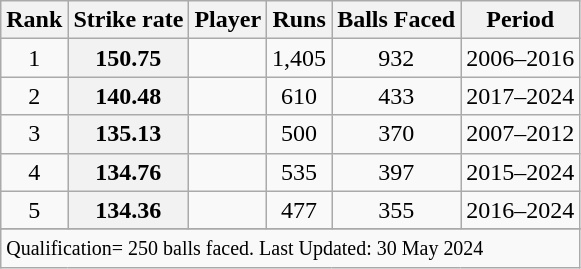<table class="wikitable plainrowheaders sortable">
<tr>
<th scope=col>Rank</th>
<th scope=col>Strike rate</th>
<th scope=col>Player</th>
<th scope=col>Runs</th>
<th scope=col>Balls Faced</th>
<th scope=col>Period</th>
</tr>
<tr>
<td align=center>1</td>
<th scope=row style=text-align:center;><strong>150.75</strong></th>
<td></td>
<td align=center>1,405</td>
<td align=center>932</td>
<td>2006–2016</td>
</tr>
<tr>
<td align=center>2</td>
<th scope=row style=text-align:center;><strong>140.48</strong></th>
<td> </td>
<td align="center">610</td>
<td align=center>433</td>
<td>2017–2024</td>
</tr>
<tr>
<td align="center">3</td>
<th scope="row" style="text-align:center;"><strong>135.13</strong></th>
<td></td>
<td align="center">500</td>
<td align="center">370</td>
<td>2007–2012</td>
</tr>
<tr>
<td align="center">4</td>
<th scope="row" style="text-align:center;"><strong>134.76</strong></th>
<td></td>
<td align="center">535</td>
<td align="center">397</td>
<td>2015–2024</td>
</tr>
<tr>
<td align=center>5</td>
<th scope=row style=text-align:center;><strong>134.36</strong></th>
<td> </td>
<td align="center">477</td>
<td align="center">355</td>
<td>2016–2024</td>
</tr>
<tr>
</tr>
<tr class=sortbottom>
<td colspan=6><small>Qualification= 250 balls faced. Last Updated: 30 May 2024</small></td>
</tr>
</table>
